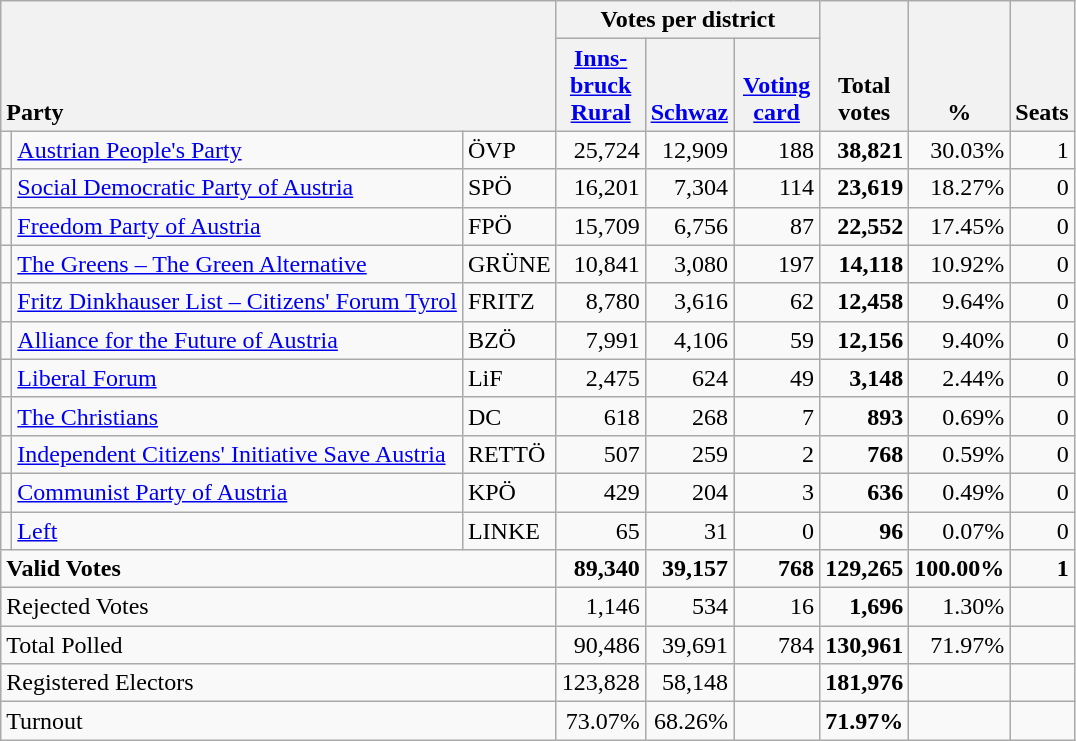<table class="wikitable" border="1" style="text-align:right;">
<tr>
<th style="text-align:left;" valign=bottom rowspan=2 colspan=3>Party</th>
<th colspan=3>Votes per district</th>
<th align=center valign=bottom rowspan=2 width="50">Total<br>votes</th>
<th align=center valign=bottom rowspan=2 width="50">%</th>
<th align=center valign=bottom rowspan=2>Seats</th>
</tr>
<tr>
<th align=center valign=bottom width="50"><a href='#'>Inns-<br>bruck<br>Rural</a></th>
<th align=center valign=bottom width="50"><a href='#'>Schwaz</a></th>
<th align=center valign=bottom width="50"><a href='#'>Voting<br>card</a></th>
</tr>
<tr>
<td></td>
<td align=left><a href='#'>Austrian People's Party</a></td>
<td align=left>ÖVP</td>
<td>25,724</td>
<td>12,909</td>
<td>188</td>
<td><strong>38,821</strong></td>
<td>30.03%</td>
<td>1</td>
</tr>
<tr>
<td></td>
<td align=left><a href='#'>Social Democratic Party of Austria</a></td>
<td align=left>SPÖ</td>
<td>16,201</td>
<td>7,304</td>
<td>114</td>
<td><strong>23,619</strong></td>
<td>18.27%</td>
<td>0</td>
</tr>
<tr>
<td></td>
<td align=left><a href='#'>Freedom Party of Austria</a></td>
<td align=left>FPÖ</td>
<td>15,709</td>
<td>6,756</td>
<td>87</td>
<td><strong>22,552</strong></td>
<td>17.45%</td>
<td>0</td>
</tr>
<tr>
<td></td>
<td align=left style="white-space: nowrap;"><a href='#'>The Greens – The Green Alternative</a></td>
<td align=left>GRÜNE</td>
<td>10,841</td>
<td>3,080</td>
<td>197</td>
<td><strong>14,118</strong></td>
<td>10.92%</td>
<td>0</td>
</tr>
<tr>
<td></td>
<td align=left><a href='#'>Fritz Dinkhauser List – Citizens' Forum Tyrol </a></td>
<td align=left>FRITZ</td>
<td>8,780</td>
<td>3,616</td>
<td>62</td>
<td><strong>12,458</strong></td>
<td>9.64%</td>
<td>0</td>
</tr>
<tr>
<td></td>
<td align=left><a href='#'>Alliance for the Future of Austria</a></td>
<td align=left>BZÖ</td>
<td>7,991</td>
<td>4,106</td>
<td>59</td>
<td><strong>12,156</strong></td>
<td>9.40%</td>
<td>0</td>
</tr>
<tr>
<td></td>
<td align=left><a href='#'>Liberal Forum</a></td>
<td align=left>LiF</td>
<td>2,475</td>
<td>624</td>
<td>49</td>
<td><strong>3,148</strong></td>
<td>2.44%</td>
<td>0</td>
</tr>
<tr>
<td></td>
<td align=left><a href='#'>The Christians</a></td>
<td align=left>DC</td>
<td>618</td>
<td>268</td>
<td>7</td>
<td><strong>893</strong></td>
<td>0.69%</td>
<td>0</td>
</tr>
<tr>
<td></td>
<td align=left><a href='#'>Independent Citizens' Initiative Save Austria</a></td>
<td align=left>RETTÖ</td>
<td>507</td>
<td>259</td>
<td>2</td>
<td><strong>768</strong></td>
<td>0.59%</td>
<td>0</td>
</tr>
<tr>
<td></td>
<td align=left><a href='#'>Communist Party of Austria</a></td>
<td align=left>KPÖ</td>
<td>429</td>
<td>204</td>
<td>3</td>
<td><strong>636</strong></td>
<td>0.49%</td>
<td>0</td>
</tr>
<tr>
<td></td>
<td align=left><a href='#'>Left</a></td>
<td align=left>LINKE</td>
<td>65</td>
<td>31</td>
<td>0</td>
<td><strong>96</strong></td>
<td>0.07%</td>
<td>0</td>
</tr>
<tr style="font-weight:bold">
<td align=left colspan=3>Valid Votes</td>
<td>89,340</td>
<td>39,157</td>
<td>768</td>
<td>129,265</td>
<td>100.00%</td>
<td>1</td>
</tr>
<tr>
<td align=left colspan=3>Rejected Votes</td>
<td>1,146</td>
<td>534</td>
<td>16</td>
<td><strong>1,696</strong></td>
<td>1.30%</td>
<td></td>
</tr>
<tr>
<td align=left colspan=3>Total Polled</td>
<td>90,486</td>
<td>39,691</td>
<td>784</td>
<td><strong>130,961</strong></td>
<td>71.97%</td>
<td></td>
</tr>
<tr>
<td align=left colspan=3>Registered Electors</td>
<td>123,828</td>
<td>58,148</td>
<td></td>
<td><strong>181,976</strong></td>
<td></td>
<td></td>
</tr>
<tr>
<td align=left colspan=3>Turnout</td>
<td>73.07%</td>
<td>68.26%</td>
<td></td>
<td><strong>71.97%</strong></td>
<td></td>
<td></td>
</tr>
</table>
